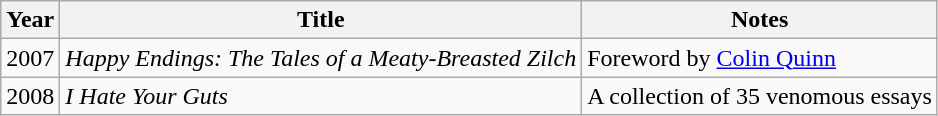<table class="wikitable sortable">
<tr>
<th>Year</th>
<th>Title</th>
<th>Notes</th>
</tr>
<tr>
<td>2007</td>
<td><em>Happy Endings: The Tales of a Meaty-Breasted Zilch</em></td>
<td>Foreword by <a href='#'>Colin Quinn</a></td>
</tr>
<tr>
<td>2008</td>
<td><em>I Hate Your Guts</em></td>
<td>A collection of 35 venomous essays</td>
</tr>
</table>
